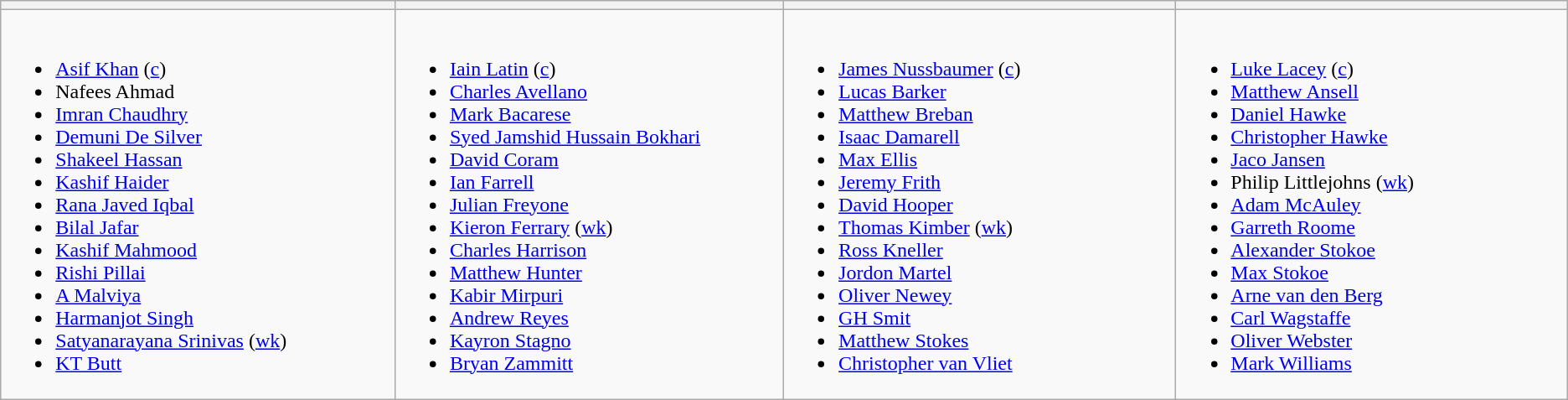<table class="wikitable">
<tr>
<th width=330></th>
<th width=330></th>
<th width=330></th>
<th width=330></th>
</tr>
<tr>
<td valign=top><br><ul><li><a href='#'>Asif Khan</a> (<a href='#'>c</a>)</li><li>Nafees Ahmad</li><li><a href='#'>Imran Chaudhry</a></li><li><a href='#'>Demuni De Silver</a></li><li><a href='#'>Shakeel Hassan</a></li><li><a href='#'>Kashif Haider</a></li><li><a href='#'>Rana Javed Iqbal</a></li><li><a href='#'>Bilal Jafar</a></li><li><a href='#'>Kashif Mahmood</a></li><li><a href='#'>Rishi Pillai</a></li><li><a href='#'>A Malviya</a></li><li><a href='#'>Harmanjot Singh</a></li><li><a href='#'>Satyanarayana Srinivas</a> (<a href='#'>wk</a>)</li><li><a href='#'>KT Butt</a></li></ul></td>
<td valign=top><br><ul><li><a href='#'>Iain Latin</a> (<a href='#'>c</a>)</li><li><a href='#'>Charles Avellano</a></li><li><a href='#'>Mark Bacarese</a></li><li><a href='#'>Syed Jamshid Hussain Bokhari</a></li><li><a href='#'>David Coram</a></li><li><a href='#'>Ian Farrell</a></li><li><a href='#'>Julian Freyone</a></li><li><a href='#'>Kieron Ferrary</a> (<a href='#'>wk</a>)</li><li><a href='#'>Charles Harrison</a></li><li><a href='#'>Matthew Hunter</a></li><li><a href='#'>Kabir Mirpuri</a></li><li><a href='#'>Andrew Reyes</a></li><li><a href='#'>Kayron Stagno</a></li><li><a href='#'>Bryan Zammitt</a></li></ul></td>
<td valign=top><br><ul><li><a href='#'>James Nussbaumer</a> (<a href='#'>c</a>)</li><li><a href='#'>Lucas Barker</a></li><li><a href='#'>Matthew Breban</a></li><li><a href='#'>Isaac Damarell</a></li><li><a href='#'>Max Ellis</a></li><li><a href='#'>Jeremy Frith</a></li><li><a href='#'>David Hooper</a></li><li><a href='#'>Thomas Kimber</a> (<a href='#'>wk</a>)</li><li><a href='#'>Ross Kneller</a></li><li><a href='#'>Jordon Martel</a></li><li><a href='#'>Oliver Newey</a></li><li><a href='#'>GH Smit</a></li><li><a href='#'>Matthew Stokes</a></li><li><a href='#'>Christopher van Vliet</a></li></ul></td>
<td valign=top><br><ul><li><a href='#'>Luke Lacey</a> (<a href='#'>c</a>)</li><li><a href='#'>Matthew Ansell</a></li><li><a href='#'>Daniel Hawke</a></li><li><a href='#'>Christopher Hawke</a></li><li><a href='#'>Jaco Jansen</a></li><li>Philip Littlejohns (<a href='#'>wk</a>)</li><li><a href='#'>Adam McAuley</a></li><li><a href='#'>Garreth Roome</a></li><li><a href='#'>Alexander Stokoe</a></li><li><a href='#'>Max Stokoe</a></li><li><a href='#'>Arne van den Berg</a></li><li><a href='#'>Carl Wagstaffe</a></li><li><a href='#'>Oliver Webster</a></li><li><a href='#'>Mark Williams</a></li></ul></td>
</tr>
</table>
